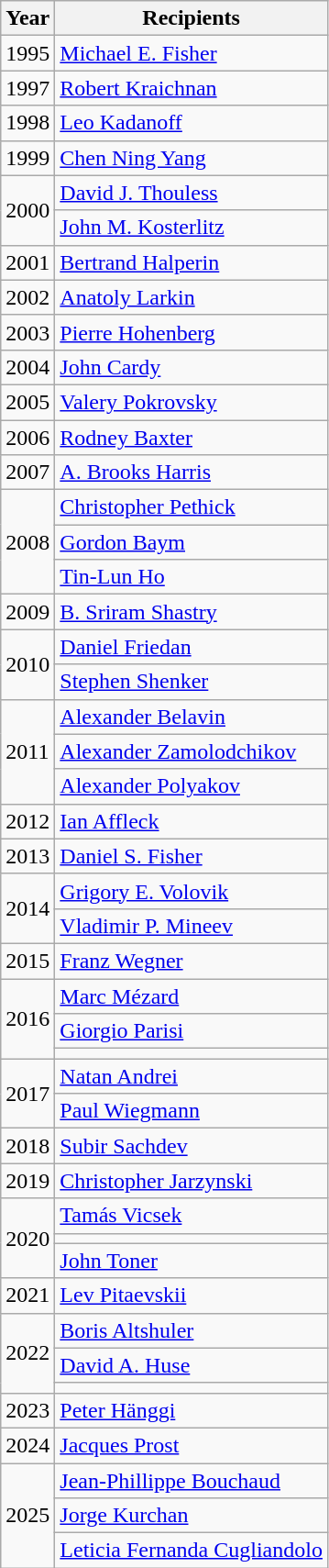<table class="wikitable">
<tr>
<th>Year</th>
<th>Recipients</th>
</tr>
<tr>
<td>1995</td>
<td><a href='#'>Michael E. Fisher</a></td>
</tr>
<tr>
<td>1997</td>
<td><a href='#'>Robert Kraichnan</a></td>
</tr>
<tr>
<td>1998</td>
<td><a href='#'>Leo Kadanoff</a></td>
</tr>
<tr>
<td>1999</td>
<td><a href='#'>Chen Ning Yang</a></td>
</tr>
<tr>
<td rowspan="2">2000</td>
<td><a href='#'>David J. Thouless</a></td>
</tr>
<tr>
<td><a href='#'>John M. Kosterlitz</a></td>
</tr>
<tr>
<td>2001</td>
<td><a href='#'>Bertrand Halperin</a></td>
</tr>
<tr>
<td>2002</td>
<td><a href='#'>Anatoly Larkin</a></td>
</tr>
<tr>
<td>2003</td>
<td><a href='#'>Pierre Hohenberg</a></td>
</tr>
<tr>
<td>2004</td>
<td><a href='#'>John Cardy</a></td>
</tr>
<tr>
<td>2005</td>
<td><a href='#'>Valery Pokrovsky</a></td>
</tr>
<tr>
<td>2006</td>
<td><a href='#'>Rodney Baxter</a></td>
</tr>
<tr>
<td>2007</td>
<td><a href='#'>A. Brooks Harris</a></td>
</tr>
<tr>
<td rowspan="3">2008</td>
<td><a href='#'>Christopher Pethick</a></td>
</tr>
<tr>
<td><a href='#'>Gordon Baym</a></td>
</tr>
<tr>
<td><a href='#'>Tin-Lun Ho</a></td>
</tr>
<tr>
<td>2009</td>
<td><a href='#'>B. Sriram Shastry</a></td>
</tr>
<tr>
<td rowspan="2">2010</td>
<td><a href='#'>Daniel Friedan</a></td>
</tr>
<tr>
<td><a href='#'>Stephen Shenker</a></td>
</tr>
<tr>
<td rowspan="3">2011</td>
<td><a href='#'>Alexander Belavin</a></td>
</tr>
<tr>
<td><a href='#'>Alexander Zamolodchikov</a></td>
</tr>
<tr>
<td><a href='#'>Alexander Polyakov</a></td>
</tr>
<tr>
<td>2012</td>
<td><a href='#'>Ian Affleck</a></td>
</tr>
<tr>
<td>2013</td>
<td><a href='#'>Daniel S. Fisher</a></td>
</tr>
<tr>
<td rowspan="2">2014</td>
<td><a href='#'>Grigory E. Volovik</a></td>
</tr>
<tr>
<td><a href='#'>Vladimir P. Mineev</a></td>
</tr>
<tr>
<td>2015</td>
<td><a href='#'>Franz Wegner</a></td>
</tr>
<tr>
<td rowspan="3">2016</td>
<td><a href='#'>Marc Mézard</a></td>
</tr>
<tr>
<td><a href='#'>Giorgio Parisi</a></td>
</tr>
<tr>
<td></td>
</tr>
<tr>
<td rowspan="2">2017</td>
<td><a href='#'>Natan Andrei</a></td>
</tr>
<tr>
<td><a href='#'>Paul Wiegmann</a></td>
</tr>
<tr>
<td>2018</td>
<td><a href='#'>Subir Sachdev</a></td>
</tr>
<tr>
<td>2019</td>
<td><a href='#'>Christopher Jarzynski</a></td>
</tr>
<tr>
<td rowspan="3">2020</td>
<td><a href='#'>Tamás Vicsek</a></td>
</tr>
<tr>
<td></td>
</tr>
<tr>
<td><a href='#'>John Toner</a></td>
</tr>
<tr>
<td>2021</td>
<td><a href='#'>Lev Pitaevskii</a></td>
</tr>
<tr>
<td rowspan="3">2022</td>
<td><a href='#'>Boris Altshuler</a></td>
</tr>
<tr>
<td><a href='#'>David A. Huse</a></td>
</tr>
<tr>
<td></td>
</tr>
<tr>
<td>2023</td>
<td><a href='#'>Peter Hänggi</a></td>
</tr>
<tr>
<td>2024</td>
<td><a href='#'>Jacques Prost</a></td>
</tr>
<tr>
<td rowspan="3">2025 </td>
<td><a href='#'>Jean-Phillippe Bouchaud</a></td>
</tr>
<tr>
<td><a href='#'>Jorge Kurchan</a></td>
</tr>
<tr>
<td><a href='#'>Leticia Fernanda Cugliandolo</a></td>
</tr>
</table>
